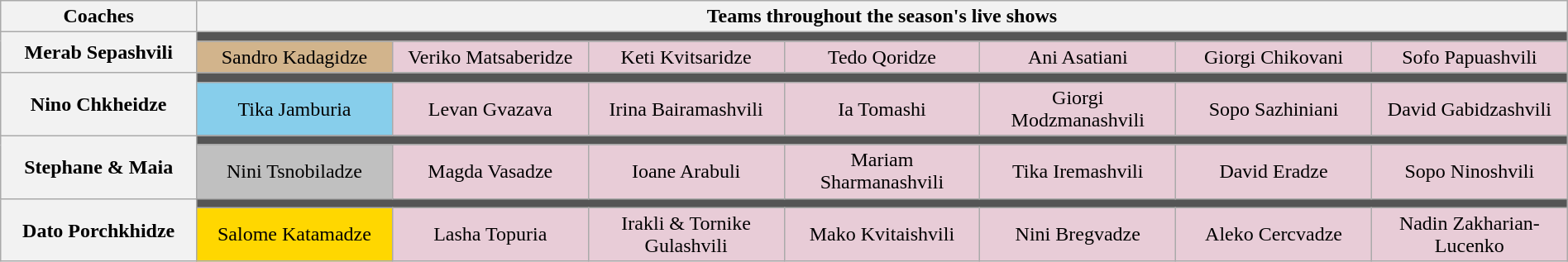<table class="wikitable collapsible collapsed" style="text-align:center; width:100%">
<tr>
<th style="width:12%">Coaches</th>
<th colspan="7">Teams throughout the season's live shows</th>
</tr>
<tr>
<th rowspan="2">Merab Sepashvili</th>
<td colspan="7" style="background:#555"></td>
</tr>
<tr>
<td style="background: tan">Sandro Kadagidze</td>
<td style="background:#E8CCD7">Veriko Matsaberidze</td>
<td style="background:#E8CCD7">Keti Kvitsaridze</td>
<td style="background:#E8CCD7">Tedo Qoridze</td>
<td style="background:#E8CCD7">Ani Asatiani</td>
<td style="background:#E8CCD7">Giorgi Chikovani</td>
<td style="background:#E8CCD7">Sofo Papuashvili</td>
</tr>
<tr>
<th rowspan="2">Nino Chkheidze</th>
<td colspan="7" style="background:#555"></td>
</tr>
<tr>
<td style="background: skyblue; width:12%">Tika Jamburia</td>
<td style="background:#E8CCD7; width:12%">Levan Gvazava</td>
<td style="background:#E8CCD7; width:12%">Irina Bairamashvili</td>
<td style="background:#E8CCD7; width:12%">Ia Tomashi</td>
<td style="background:#E8CCD7; width:12%">Giorgi Modzmanashvili</td>
<td style="background:#E8CCD7; width:12%">Sopo Sazhiniani</td>
<td style="background:#E8CCD7; width:12%">David Gabidzashvili</td>
</tr>
<tr>
<th rowspan="2">Stephane & Maia</th>
<td colspan="7" style="background:#555"></td>
</tr>
<tr>
<td style="background: silver">Nini Tsnobiladze</td>
<td style="background:#E8CCD7">Magda Vasadze</td>
<td style="background:#E8CCD7">Ioane Arabuli</td>
<td style="background:#E8CCD7">Mariam Sharmanashvili</td>
<td style="background:#E8CCD7">Tika Iremashvili</td>
<td style="background:#E8CCD7">David Eradze</td>
<td style="background:#E8CCD7">Sopo Ninoshvili</td>
</tr>
<tr>
<th rowspan="2">Dato Porchkhidze</th>
<td colspan="7" style="background:#555"></td>
</tr>
<tr>
<td style="background: gold">Salome Katamadze</td>
<td style="background:#E8CCD7">Lasha Topuria</td>
<td style="background:#E8CCD7">Irakli & Tornike Gulashvili</td>
<td style="background:#E8CCD7">Mako Kvitaishvili</td>
<td style="background:#E8CCD7">Nini Bregvadze</td>
<td style="background:#E8CCD7">Aleko Cercvadze</td>
<td style="background:#E8CCD7">Nadin Zakharian-Lucenko</td>
</tr>
</table>
